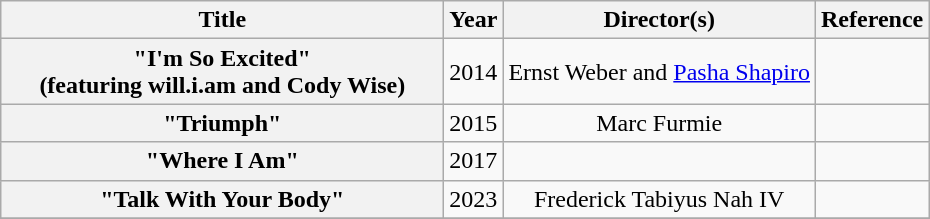<table class="wikitable plainrowheaders" style="text-align:center;">
<tr>
<th scope="col" style="width:18em;">Title</th>
<th scope="col" style="width:1em;">Year</th>
<th scope="col">Director(s)</th>
<th scope="col">Reference</th>
</tr>
<tr>
<th scope="row">"I'm So Excited"<br><span>(featuring will.i.am and Cody Wise)</span></th>
<td>2014</td>
<td>Ernst Weber and <a href='#'>Pasha Shapiro</a></td>
<td></td>
</tr>
<tr>
<th scope="row">"Triumph"</th>
<td>2015</td>
<td>Marc Furmie</td>
<td></td>
</tr>
<tr>
<th scope="row">"Where I Am"</th>
<td>2017</td>
<td></td>
<td></td>
</tr>
<tr>
<th scope="row">"Talk With Your Body"</th>
<td>2023</td>
<td>Frederick Tabiyus Nah IV</td>
<td></td>
</tr>
<tr>
</tr>
</table>
